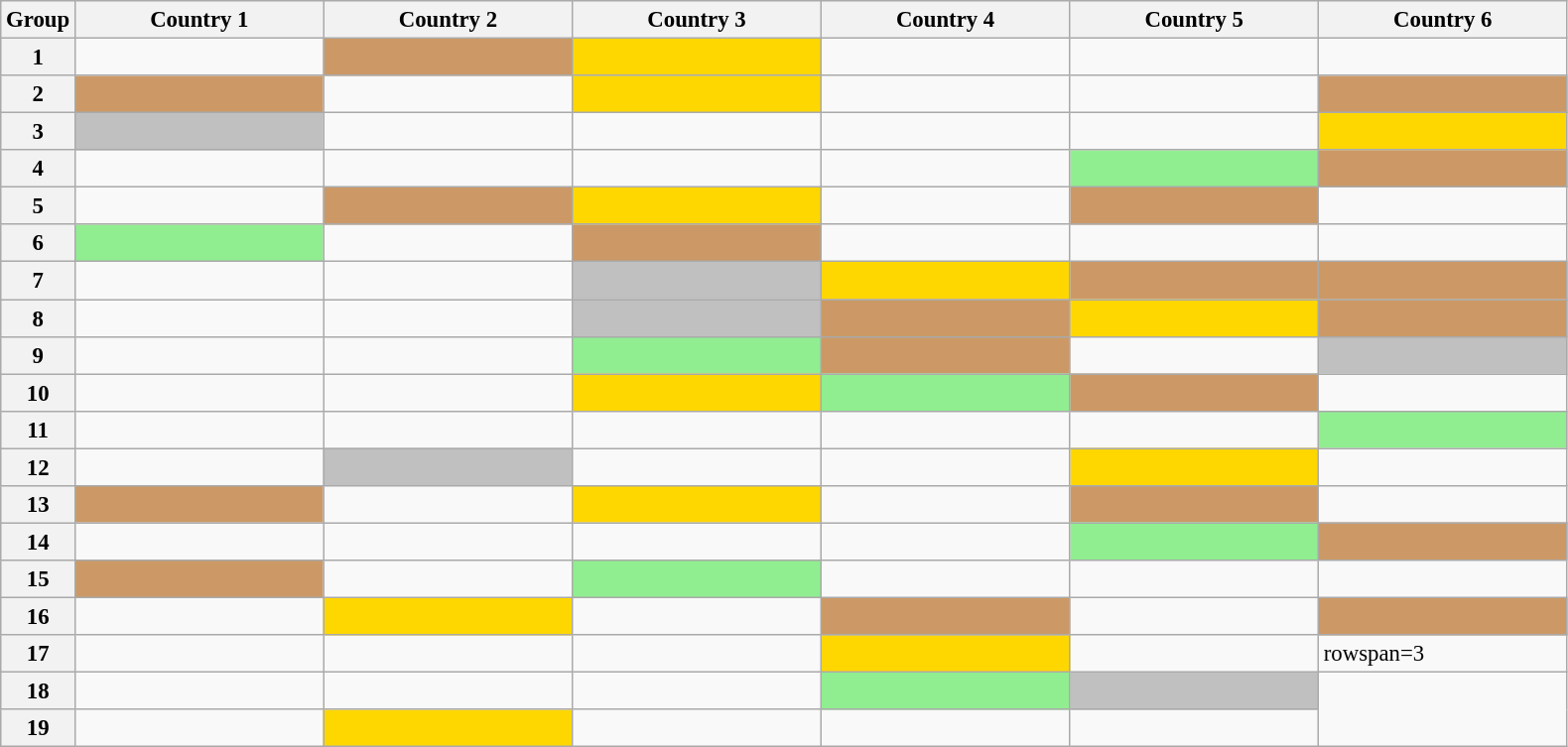<table class="wikitable sortable" style="font-size: 95%;">
<tr>
<th>Group</th>
<th width="160">Country 1</th>
<th width="160">Country 2</th>
<th width="160">Country 3</th>
<th width="160">Country 4</th>
<th width="160">Country 5</th>
<th width="160">Country 6</th>
</tr>
<tr>
<th>1</th>
<td></td>
<td bgcolor="#cc9966"></td>
<td bgcolor="gold"></td>
<td></td>
<td></td>
<td></td>
</tr>
<tr>
<th>2</th>
<td bgcolor="#cc9966"></td>
<td></td>
<td bgcolor="gold"></td>
<td></td>
<td></td>
<td bgcolor="#cc9966"></td>
</tr>
<tr>
<th>3</th>
<td bgcolor="silver"></td>
<td></td>
<td></td>
<td></td>
<td></td>
<td bgcolor="gold"></td>
</tr>
<tr>
<th>4</th>
<td></td>
<td></td>
<td></td>
<td></td>
<td bgcolor="lightgreen"></td>
<td bgcolor="#cc9966"></td>
</tr>
<tr>
<th>5</th>
<td></td>
<td bgcolor="#cc9966"></td>
<td bgcolor="gold"></td>
<td></td>
<td bgcolor="#cc9966"></td>
<td></td>
</tr>
<tr>
<th>6</th>
<td bgcolor="lightgreen"></td>
<td></td>
<td bgcolor="#cc9966"></td>
<td></td>
<td></td>
<td></td>
</tr>
<tr>
<th>7</th>
<td></td>
<td></td>
<td bgcolor="silver"></td>
<td bgcolor="gold"></td>
<td bgcolor="#cc9966"></td>
<td bgcolor="#cc9966"></td>
</tr>
<tr>
<th>8</th>
<td></td>
<td></td>
<td bgcolor="silver"></td>
<td bgcolor="#cc9966"></td>
<td bgcolor="gold"></td>
<td bgcolor="#cc9966"></td>
</tr>
<tr>
<th>9</th>
<td></td>
<td></td>
<td bgcolor="lightgreen"></td>
<td bgcolor="#cc9966"></td>
<td></td>
<td bgcolor="silver"></td>
</tr>
<tr>
<th>10</th>
<td></td>
<td></td>
<td bgcolor="gold"></td>
<td bgcolor="lightgreen"></td>
<td bgcolor="#cc9966"></td>
<td></td>
</tr>
<tr>
<th>11</th>
<td></td>
<td></td>
<td></td>
<td></td>
<td></td>
<td bgcolor="lightgreen"></td>
</tr>
<tr>
<th>12</th>
<td></td>
<td bgcolor="silver"></td>
<td></td>
<td></td>
<td bgcolor="gold"></td>
<td></td>
</tr>
<tr>
<th>13</th>
<td bgcolor="#cc9966"></td>
<td></td>
<td bgcolor="gold"></td>
<td></td>
<td bgcolor="#cc9966"></td>
<td></td>
</tr>
<tr>
<th>14</th>
<td></td>
<td></td>
<td></td>
<td></td>
<td bgcolor="lightgreen"></td>
<td bgcolor="#cc9966"></td>
</tr>
<tr>
<th>15</th>
<td bgcolor="#cc9966"></td>
<td></td>
<td bgcolor="lightgreen"></td>
<td></td>
<td></td>
<td></td>
</tr>
<tr>
<th>16</th>
<td></td>
<td bgcolor="gold"></td>
<td></td>
<td bgcolor="#cc9966"></td>
<td></td>
<td bgcolor="#cc9966"></td>
</tr>
<tr>
<th>17</th>
<td></td>
<td></td>
<td></td>
<td bgcolor="gold"></td>
<td></td>
<td>rowspan=3 </td>
</tr>
<tr>
<th>18</th>
<td></td>
<td></td>
<td></td>
<td bgcolor="lightgreen"></td>
<td bgcolor="silver"></td>
</tr>
<tr>
<th>19</th>
<td></td>
<td bgcolor="gold"></td>
<td></td>
<td></td>
<td></td>
</tr>
</table>
